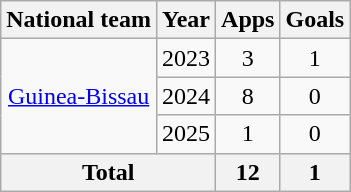<table class="wikitable" style="text-align: center;">
<tr>
<th>National team</th>
<th>Year</th>
<th>Apps</th>
<th>Goals</th>
</tr>
<tr>
<td rowspan="3"><a href='#'>Guinea-Bissau</a></td>
<td>2023</td>
<td>3</td>
<td>1</td>
</tr>
<tr>
<td>2024</td>
<td>8</td>
<td>0</td>
</tr>
<tr>
<td>2025</td>
<td>1</td>
<td>0</td>
</tr>
<tr>
<th colspan="2">Total</th>
<th>12</th>
<th>1</th>
</tr>
</table>
